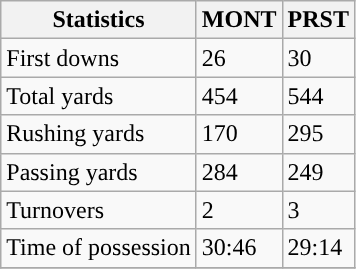<table class="wikitable" style="float: left;">
<tr>
<th>Statistics</th>
<th>MONT</th>
<th>PRST</th>
</tr>
<tr>
<td>First downs</td>
<td>26</td>
<td>30</td>
</tr>
<tr>
<td>Total yards</td>
<td>454</td>
<td>544</td>
</tr>
<tr>
<td>Rushing yards</td>
<td>170</td>
<td>295</td>
</tr>
<tr>
<td>Passing yards</td>
<td>284</td>
<td>249</td>
</tr>
<tr>
<td>Turnovers</td>
<td>2</td>
<td>3</td>
</tr>
<tr>
<td>Time of possession</td>
<td>30:46</td>
<td>29:14</td>
</tr>
<tr>
</tr>
</table>
